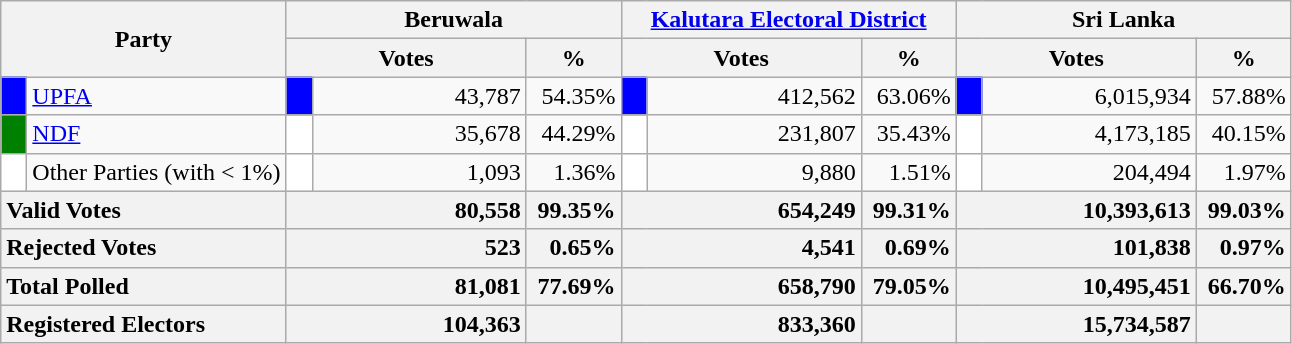<table class="wikitable">
<tr>
<th colspan="2" width="144px"rowspan="2">Party</th>
<th colspan="3" width="216px">Beruwala</th>
<th colspan="3" width="216px"><a href='#'>Kalutara Electoral District</a></th>
<th colspan="3" width="216px">Sri Lanka</th>
</tr>
<tr>
<th colspan="2" width="144px">Votes</th>
<th>%</th>
<th colspan="2" width="144px">Votes</th>
<th>%</th>
<th colspan="2" width="144px">Votes</th>
<th>%</th>
</tr>
<tr>
<td style="background-color:blue;" width="10px"></td>
<td style="text-align:left;"><a href='#'>UPFA</a></td>
<td style="background-color:blue;" width="10px"></td>
<td style="text-align:right;">43,787</td>
<td style="text-align:right;">54.35%</td>
<td style="background-color:blue;" width="10px"></td>
<td style="text-align:right;">412,562</td>
<td style="text-align:right;">63.06%</td>
<td style="background-color:blue;" width="10px"></td>
<td style="text-align:right;">6,015,934</td>
<td style="text-align:right;">57.88%</td>
</tr>
<tr>
<td style="background-color:green;" width="10px"></td>
<td style="text-align:left;"><a href='#'>NDF</a></td>
<td style="background-color:white;" width="10px"></td>
<td style="text-align:right;">35,678</td>
<td style="text-align:right;">44.29%</td>
<td style="background-color:white;" width="10px"></td>
<td style="text-align:right;">231,807</td>
<td style="text-align:right;">35.43%</td>
<td style="background-color:white;" width="10px"></td>
<td style="text-align:right;">4,173,185</td>
<td style="text-align:right;">40.15%</td>
</tr>
<tr>
<td style="background-color:white;" width="10px"></td>
<td style="text-align:left;">Other Parties (with < 1%)</td>
<td style="background-color:white;" width="10px"></td>
<td style="text-align:right;">1,093</td>
<td style="text-align:right;">1.36%</td>
<td style="background-color:white;" width="10px"></td>
<td style="text-align:right;">9,880</td>
<td style="text-align:right;">1.51%</td>
<td style="background-color:white;" width="10px"></td>
<td style="text-align:right;">204,494</td>
<td style="text-align:right;">1.97%</td>
</tr>
<tr>
<th colspan="2" width="144px"style="text-align:left;">Valid Votes</th>
<th style="text-align:right;"colspan="2" width="144px">80,558</th>
<th style="text-align:right;">99.35%</th>
<th style="text-align:right;"colspan="2" width="144px">654,249</th>
<th style="text-align:right;">99.31%</th>
<th style="text-align:right;"colspan="2" width="144px">10,393,613</th>
<th style="text-align:right;">99.03%</th>
</tr>
<tr>
<th colspan="2" width="144px"style="text-align:left;">Rejected Votes</th>
<th style="text-align:right;"colspan="2" width="144px">523</th>
<th style="text-align:right;">0.65%</th>
<th style="text-align:right;"colspan="2" width="144px">4,541</th>
<th style="text-align:right;">0.69%</th>
<th style="text-align:right;"colspan="2" width="144px">101,838</th>
<th style="text-align:right;">0.97%</th>
</tr>
<tr>
<th colspan="2" width="144px"style="text-align:left;">Total Polled</th>
<th style="text-align:right;"colspan="2" width="144px">81,081</th>
<th style="text-align:right;">77.69%</th>
<th style="text-align:right;"colspan="2" width="144px">658,790</th>
<th style="text-align:right;">79.05%</th>
<th style="text-align:right;"colspan="2" width="144px">10,495,451</th>
<th style="text-align:right;">66.70%</th>
</tr>
<tr>
<th colspan="2" width="144px"style="text-align:left;">Registered Electors</th>
<th style="text-align:right;"colspan="2" width="144px">104,363</th>
<th></th>
<th style="text-align:right;"colspan="2" width="144px">833,360</th>
<th></th>
<th style="text-align:right;"colspan="2" width="144px">15,734,587</th>
<th></th>
</tr>
</table>
